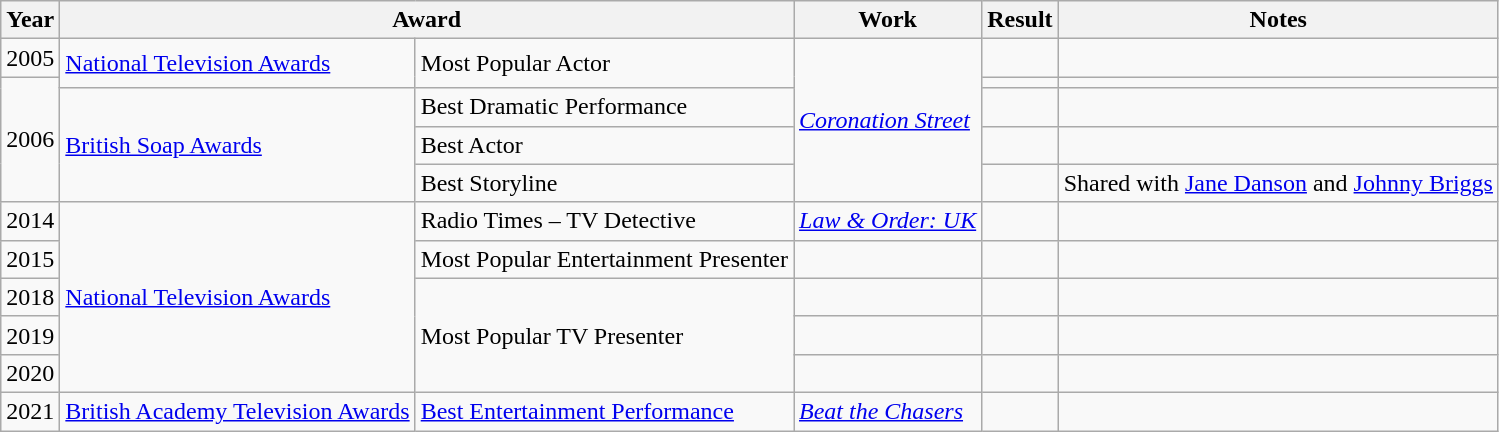<table class="wikitable">
<tr>
<th>Year</th>
<th colspan="2">Award</th>
<th>Work</th>
<th>Result</th>
<th>Notes</th>
</tr>
<tr>
<td>2005</td>
<td rowspan="2"><a href='#'>National Television Awards</a></td>
<td rowspan="2">Most Popular Actor</td>
<td rowspan="5"><em><a href='#'>Coronation Street</a></em></td>
<td></td>
<td></td>
</tr>
<tr>
<td rowspan="4">2006</td>
<td></td>
<td></td>
</tr>
<tr>
<td rowspan="3"><a href='#'>British Soap Awards</a></td>
<td>Best Dramatic Performance</td>
<td></td>
<td></td>
</tr>
<tr>
<td>Best Actor</td>
<td></td>
<td></td>
</tr>
<tr>
<td>Best Storyline</td>
<td></td>
<td>Shared with <a href='#'>Jane Danson</a> and <a href='#'>Johnny Briggs</a></td>
</tr>
<tr>
<td>2014</td>
<td rowspan="5"><a href='#'>National Television Awards</a></td>
<td>Radio Times – TV Detective</td>
<td><em><a href='#'>Law & Order: UK</a></em></td>
<td></td>
<td></td>
</tr>
<tr>
<td>2015</td>
<td>Most Popular Entertainment Presenter</td>
<td></td>
<td></td>
<td></td>
</tr>
<tr>
<td>2018</td>
<td rowspan="3">Most Popular TV Presenter</td>
<td></td>
<td></td>
<td></td>
</tr>
<tr>
<td>2019</td>
<td></td>
<td></td>
<td></td>
</tr>
<tr>
<td>2020</td>
<td></td>
<td></td>
<td></td>
</tr>
<tr>
<td>2021</td>
<td><a href='#'>British Academy Television Awards</a></td>
<td><a href='#'>Best Entertainment Performance</a></td>
<td><em><a href='#'>Beat the Chasers</a></em></td>
<td></td>
<td></td>
</tr>
</table>
